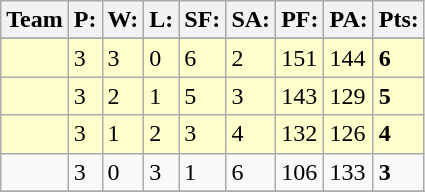<table class="wikitable">
<tr>
<th>Team</th>
<th>P:</th>
<th>W:</th>
<th>L:</th>
<th>SF:</th>
<th>SA:</th>
<th>PF:</th>
<th>PA:</th>
<th>Pts:</th>
</tr>
<tr valign="top">
</tr>
<tr bgcolor="#ffffcc">
<td></td>
<td>3</td>
<td>3</td>
<td>0</td>
<td>6</td>
<td>2</td>
<td>151</td>
<td>144</td>
<td><strong>6</strong></td>
</tr>
<tr bgcolor="#ffffcc">
<td></td>
<td>3</td>
<td>2</td>
<td>1</td>
<td>5</td>
<td>3</td>
<td>143</td>
<td>129</td>
<td><strong>5</strong></td>
</tr>
<tr bgcolor="#ffffcc">
<td></td>
<td>3</td>
<td>1</td>
<td>2</td>
<td>3</td>
<td>4</td>
<td>132</td>
<td>126</td>
<td><strong>4</strong></td>
</tr>
<tr>
<td></td>
<td>3</td>
<td>0</td>
<td>3</td>
<td>1</td>
<td>6</td>
<td>106</td>
<td>133</td>
<td><strong>3</strong></td>
</tr>
<tr>
</tr>
</table>
